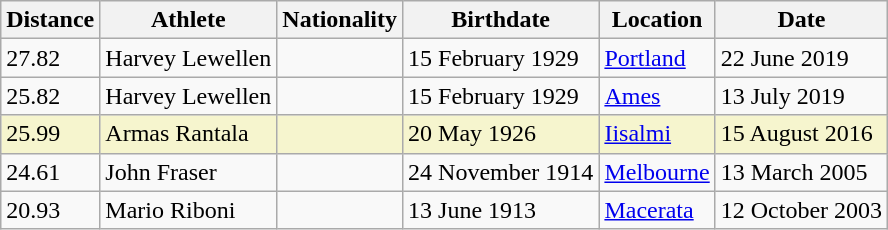<table class="wikitable">
<tr>
<th>Distance</th>
<th>Athlete</th>
<th>Nationality</th>
<th>Birthdate</th>
<th>Location</th>
<th>Date</th>
</tr>
<tr>
<td>27.82</td>
<td>Harvey Lewellen</td>
<td></td>
<td>15 February 1929</td>
<td><a href='#'>Portland</a></td>
<td>22 June 2019</td>
</tr>
<tr>
<td>25.82</td>
<td>Harvey Lewellen</td>
<td></td>
<td>15 February 1929</td>
<td><a href='#'>Ames</a></td>
<td>13 July 2019</td>
</tr>
<tr bgcolor=#f6F5CE>
<td>25.99</td>
<td>Armas Rantala</td>
<td></td>
<td>20 May 1926</td>
<td><a href='#'>Iisalmi</a></td>
<td>15 August 2016</td>
</tr>
<tr>
<td>24.61</td>
<td>John Fraser</td>
<td></td>
<td>24 November 1914</td>
<td><a href='#'>Melbourne</a></td>
<td>13 March 2005</td>
</tr>
<tr>
<td>20.93</td>
<td>Mario Riboni</td>
<td></td>
<td>13 June 1913</td>
<td><a href='#'>Macerata</a></td>
<td>12 October 2003</td>
</tr>
</table>
